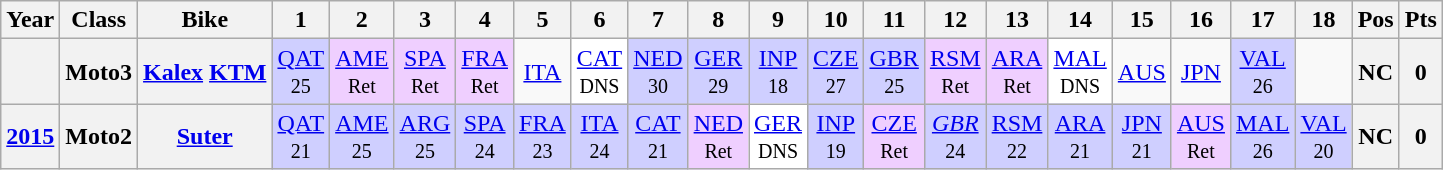<table class="wikitable" style="text-align:center">
<tr>
<th>Year</th>
<th>Class</th>
<th>Bike</th>
<th>1</th>
<th>2</th>
<th>3</th>
<th>4</th>
<th>5</th>
<th>6</th>
<th>7</th>
<th>8</th>
<th>9</th>
<th>10</th>
<th>11</th>
<th>12</th>
<th>13</th>
<th>14</th>
<th>15</th>
<th>16</th>
<th>17</th>
<th>18</th>
<th>Pos</th>
<th>Pts</th>
</tr>
<tr>
<th align="left"></th>
<th align="left">Moto3</th>
<th align="left"><a href='#'>Kalex</a> <a href='#'>KTM</a></th>
<td style="background:#cfcfff;"><a href='#'>QAT</a><br><small>25</small></td>
<td style="background:#EFCFFF;"><a href='#'>AME</a><br><small>Ret</small></td>
<td style="background:#EFCFFF;"><a href='#'>SPA</a><br><small>Ret</small></td>
<td style="background:#EFCFFF;"><a href='#'>FRA</a><br><small>Ret</small></td>
<td><a href='#'>ITA</a></td>
<td style="background:#FFFFFF;"><a href='#'>CAT</a><br><small>DNS</small></td>
<td style="background:#cfcfff;"><a href='#'>NED</a><br><small>30</small></td>
<td style="background:#cfcfff;"><a href='#'>GER</a><br><small>29</small></td>
<td style="background:#cfcfff;"><a href='#'>INP</a><br><small>18</small></td>
<td style="background:#cfcfff;"><a href='#'>CZE</a><br><small>27</small></td>
<td style="background:#cfcfff;"><a href='#'>GBR</a><br><small>25</small></td>
<td style="background:#EFCFFF;"><a href='#'>RSM</a><br><small>Ret</small></td>
<td style="background:#EFCFFF;"><a href='#'>ARA</a><br><small>Ret</small></td>
<td style="background:#FFFFFF;"><a href='#'>MAL</a><br><small>DNS</small></td>
<td><a href='#'>AUS</a></td>
<td><a href='#'>JPN</a></td>
<td style="background:#cfcfff;"><a href='#'>VAL</a><br><small>26</small></td>
<td></td>
<th>NC</th>
<th>0</th>
</tr>
<tr>
<th align="left"><a href='#'>2015</a></th>
<th align="left">Moto2</th>
<th align="left"><a href='#'>Suter</a></th>
<td style="background:#cfcfff;"><a href='#'>QAT</a><br><small>21</small></td>
<td style="background:#cfcfff;"><a href='#'>AME</a><br><small>25</small></td>
<td style="background:#cfcfff;"><a href='#'>ARG</a><br><small>25</small></td>
<td style="background:#cfcfff;"><a href='#'>SPA</a><br><small>24</small></td>
<td style="background:#cfcfff;"><a href='#'>FRA</a><br><small>23</small></td>
<td style="background:#cfcfff;"><a href='#'>ITA</a><br><small>24</small></td>
<td style="background:#cfcfff;"><a href='#'>CAT</a><br><small>21</small></td>
<td style="background:#efcfff;"><a href='#'>NED</a><br><small>Ret</small></td>
<td style="background:#ffffff;"><a href='#'>GER</a><br><small>DNS</small></td>
<td style="background:#cfcfff;"><a href='#'>INP</a><br><small>19</small></td>
<td style="background:#efcfff;"><a href='#'>CZE</a><br><small>Ret</small></td>
<td style="background:#cfcfff;"><em><a href='#'>GBR</a></em><br><small>24</small></td>
<td style="background:#cfcfff;"><a href='#'>RSM</a><br><small>22</small></td>
<td style="background:#cfcfff;"><a href='#'>ARA</a><br><small>21</small></td>
<td style="background:#cfcfff;"><a href='#'>JPN</a><br><small>21</small></td>
<td style="background:#efcfff;"><a href='#'>AUS</a><br><small>Ret</small></td>
<td style="background:#cfcfff;"><a href='#'>MAL</a><br><small>26</small></td>
<td style="background:#cfcfff;"><a href='#'>VAL</a><br><small>20</small></td>
<th>NC</th>
<th>0</th>
</tr>
</table>
